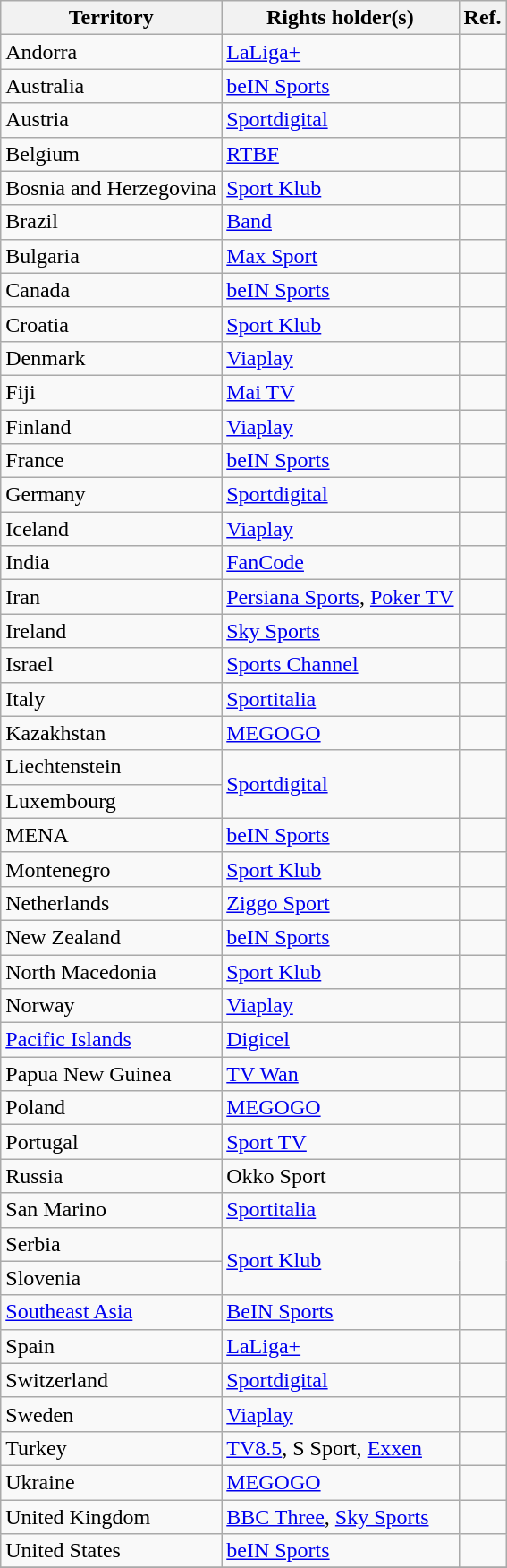<table class="wikitable">
<tr>
<th>Territory</th>
<th>Rights holder(s)</th>
<th>Ref.</th>
</tr>
<tr>
<td> Andorra</td>
<td><a href='#'>LaLiga+</a></td>
<td></td>
</tr>
<tr>
<td> Australia</td>
<td><a href='#'>beIN Sports</a></td>
<td></td>
</tr>
<tr>
<td> Austria</td>
<td><a href='#'>Sportdigital</a></td>
<td></td>
</tr>
<tr>
<td> Belgium</td>
<td><a href='#'>RTBF</a></td>
<td></td>
</tr>
<tr>
<td> Bosnia and Herzegovina</td>
<td><a href='#'>Sport Klub</a></td>
<td></td>
</tr>
<tr>
<td> Brazil</td>
<td><a href='#'>Band</a></td>
<td></td>
</tr>
<tr>
<td> Bulgaria</td>
<td><a href='#'>Max Sport</a></td>
<td></td>
</tr>
<tr>
<td> Canada</td>
<td><a href='#'>beIN Sports</a></td>
<td></td>
</tr>
<tr>
<td> Croatia</td>
<td><a href='#'>Sport Klub</a></td>
<td></td>
</tr>
<tr>
<td> Denmark</td>
<td><a href='#'>Viaplay</a></td>
<td></td>
</tr>
<tr>
<td> Fiji</td>
<td><a href='#'>Mai TV</a></td>
<td></td>
</tr>
<tr>
<td> Finland</td>
<td><a href='#'>Viaplay</a></td>
<td></td>
</tr>
<tr>
<td> France</td>
<td><a href='#'>beIN Sports</a></td>
<td></td>
</tr>
<tr>
<td> Germany</td>
<td><a href='#'>Sportdigital</a></td>
<td></td>
</tr>
<tr>
<td> Iceland</td>
<td><a href='#'>Viaplay</a></td>
<td></td>
</tr>
<tr>
<td> India</td>
<td><a href='#'>FanCode</a></td>
<td></td>
</tr>
<tr>
<td> Iran</td>
<td><a href='#'>Persiana Sports</a>, <a href='#'>Poker TV</a></td>
<td></td>
</tr>
<tr>
<td> Ireland</td>
<td><a href='#'>Sky Sports</a></td>
<td></td>
</tr>
<tr>
<td> Israel</td>
<td><a href='#'>Sports Channel</a></td>
<td></td>
</tr>
<tr>
<td> Italy</td>
<td><a href='#'>Sportitalia</a></td>
<td></td>
</tr>
<tr>
<td> Kazakhstan</td>
<td><a href='#'>MEGOGO</a></td>
<td></td>
</tr>
<tr>
<td> Liechtenstein</td>
<td rowspan="2"><a href='#'>Sportdigital</a></td>
<td rowspan="2"></td>
</tr>
<tr>
<td> Luxembourg</td>
</tr>
<tr>
<td> MENA</td>
<td><a href='#'>beIN Sports</a></td>
<td></td>
</tr>
<tr>
<td> Montenegro</td>
<td><a href='#'>Sport Klub</a></td>
<td></td>
</tr>
<tr>
<td> Netherlands</td>
<td><a href='#'>Ziggo Sport</a></td>
<td></td>
</tr>
<tr>
<td> New Zealand</td>
<td><a href='#'>beIN Sports</a></td>
<td></td>
</tr>
<tr>
<td> North Macedonia</td>
<td><a href='#'>Sport Klub</a></td>
<td></td>
</tr>
<tr>
<td> Norway</td>
<td><a href='#'>Viaplay</a></td>
<td></td>
</tr>
<tr>
<td> <a href='#'>Pacific Islands</a></td>
<td><a href='#'>Digicel</a></td>
<td></td>
</tr>
<tr>
<td> Papua New Guinea</td>
<td><a href='#'>TV Wan</a></td>
<td></td>
</tr>
<tr>
<td> Poland</td>
<td><a href='#'>MEGOGO</a></td>
<td></td>
</tr>
<tr>
<td> Portugal</td>
<td><a href='#'>Sport TV</a></td>
<td></td>
</tr>
<tr>
<td> Russia</td>
<td>Okko Sport</td>
<td></td>
</tr>
<tr>
<td> San Marino</td>
<td><a href='#'>Sportitalia</a></td>
<td></td>
</tr>
<tr>
<td> Serbia</td>
<td rowspan="2"><a href='#'>Sport Klub</a></td>
<td rowspan="2"></td>
</tr>
<tr>
<td> Slovenia</td>
</tr>
<tr>
<td> <a href='#'>Southeast Asia</a></td>
<td><a href='#'>BeIN Sports</a></td>
<td></td>
</tr>
<tr>
<td> Spain</td>
<td><a href='#'>LaLiga+</a></td>
<td></td>
</tr>
<tr>
<td> Switzerland</td>
<td><a href='#'>Sportdigital</a></td>
<td></td>
</tr>
<tr>
<td> Sweden</td>
<td><a href='#'>Viaplay</a></td>
<td></td>
</tr>
<tr>
<td> Turkey</td>
<td><a href='#'>TV8.5</a>, S Sport, <a href='#'>Exxen</a></td>
<td></td>
</tr>
<tr>
<td> Ukraine</td>
<td><a href='#'>MEGOGO</a></td>
<td></td>
</tr>
<tr>
<td> United Kingdom</td>
<td><a href='#'>BBC Three</a>, <a href='#'>Sky Sports</a></td>
<td></td>
</tr>
<tr>
<td> United States</td>
<td><a href='#'>beIN Sports</a></td>
<td></td>
</tr>
<tr>
</tr>
</table>
